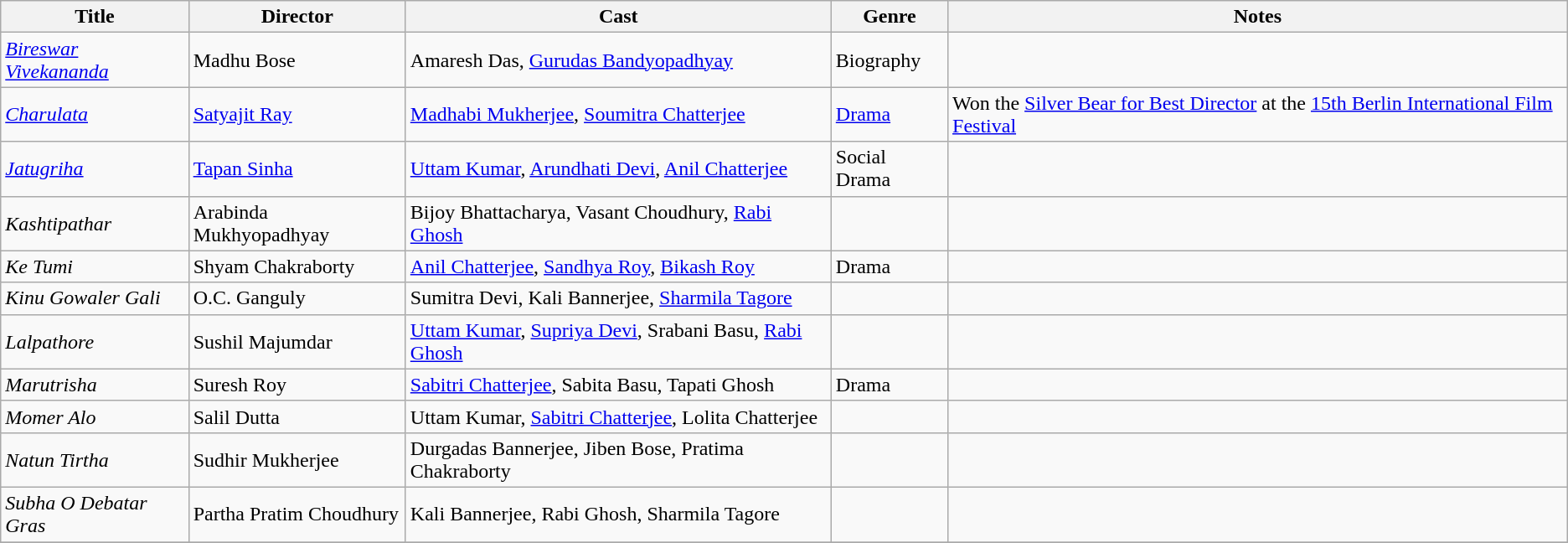<table class="wikitable sortable" border="0">
<tr>
<th>Title</th>
<th>Director</th>
<th>Cast</th>
<th>Genre</th>
<th>Notes</th>
</tr>
<tr>
<td><em><a href='#'>Bireswar Vivekananda</a></em></td>
<td>Madhu Bose</td>
<td>Amaresh Das, <a href='#'>Gurudas Bandyopadhyay</a></td>
<td>Biography</td>
<td></td>
</tr>
<tr>
<td><em><a href='#'>Charulata</a></em></td>
<td><a href='#'>Satyajit Ray</a></td>
<td><a href='#'>Madhabi Mukherjee</a>, <a href='#'>Soumitra Chatterjee</a></td>
<td><a href='#'>Drama</a></td>
<td>Won the <a href='#'>Silver Bear for Best Director</a> at the <a href='#'>15th Berlin International Film Festival</a></td>
</tr>
<tr>
<td><em><a href='#'>Jatugriha</a></em></td>
<td><a href='#'>Tapan Sinha</a></td>
<td><a href='#'>Uttam Kumar</a>, <a href='#'>Arundhati Devi</a>, <a href='#'>Anil Chatterjee</a></td>
<td>Social Drama</td>
<td></td>
</tr>
<tr>
<td><em>Kashtipathar</em></td>
<td>Arabinda Mukhyopadhyay</td>
<td>Bijoy Bhattacharya, Vasant Choudhury, <a href='#'>Rabi Ghosh</a></td>
<td></td>
<td></td>
</tr>
<tr>
<td><em>Ke Tumi</em></td>
<td>Shyam Chakraborty</td>
<td><a href='#'>Anil Chatterjee</a>, <a href='#'>Sandhya Roy</a>, <a href='#'>Bikash Roy</a></td>
<td>Drama</td>
<td></td>
</tr>
<tr>
<td><em>Kinu Gowaler Gali</em></td>
<td>O.C. Ganguly</td>
<td>Sumitra Devi, Kali Bannerjee, <a href='#'>Sharmila Tagore</a></td>
<td></td>
<td></td>
</tr>
<tr>
<td><em>Lalpathore</em></td>
<td>Sushil Majumdar</td>
<td><a href='#'>Uttam Kumar</a>, <a href='#'>Supriya Devi</a>, Srabani Basu, <a href='#'>Rabi Ghosh</a></td>
<td></td>
<td></td>
</tr>
<tr>
<td><em>Marutrisha</em></td>
<td>Suresh Roy</td>
<td><a href='#'>Sabitri Chatterjee</a>, Sabita Basu, Tapati Ghosh</td>
<td>Drama</td>
<td></td>
</tr>
<tr>
<td><em>Momer Alo</em></td>
<td>Salil Dutta</td>
<td>Uttam Kumar, <a href='#'>Sabitri Chatterjee</a>, Lolita Chatterjee</td>
<td></td>
<td></td>
</tr>
<tr>
<td><em>Natun Tirtha</em></td>
<td>Sudhir Mukherjee</td>
<td>Durgadas Bannerjee, Jiben Bose, Pratima Chakraborty</td>
<td></td>
<td></td>
</tr>
<tr>
<td><em>Subha O Debatar Gras</em></td>
<td>Partha Pratim Choudhury</td>
<td>Kali Bannerjee, Rabi Ghosh, Sharmila Tagore</td>
<td></td>
<td></td>
</tr>
<tr>
</tr>
</table>
